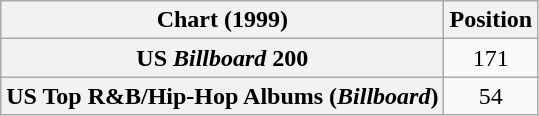<table class="wikitable plainrowheaders sortable" style="text-align:center">
<tr>
<th scope="col">Chart (1999)</th>
<th scope="col">Position</th>
</tr>
<tr>
<th scope="row">US <em>Billboard</em> 200</th>
<td>171</td>
</tr>
<tr>
<th scope="row">US Top R&B/Hip-Hop Albums (<em>Billboard</em>)</th>
<td>54</td>
</tr>
</table>
